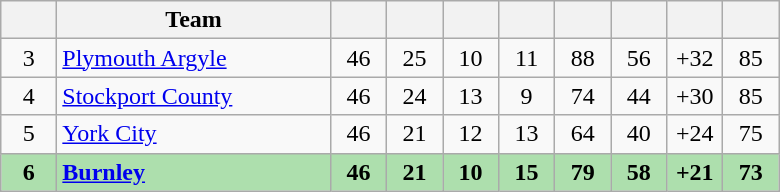<table class="wikitable" style="text-align:center">
<tr>
<th width="30"></th>
<th width="175">Team</th>
<th width="30"></th>
<th width="30"></th>
<th width="30"></th>
<th width="30"></th>
<th width="30"></th>
<th width="30"></th>
<th width="30"></th>
<th width="30"></th>
</tr>
<tr>
<td>3</td>
<td align=left><a href='#'>Plymouth Argyle</a></td>
<td>46</td>
<td>25</td>
<td>10</td>
<td>11</td>
<td>88</td>
<td>56</td>
<td>+32</td>
<td>85</td>
</tr>
<tr>
<td>4</td>
<td align=left><a href='#'>Stockport County</a></td>
<td>46</td>
<td>24</td>
<td>13</td>
<td>9</td>
<td>74</td>
<td>44</td>
<td>+30</td>
<td>85</td>
</tr>
<tr>
<td>5</td>
<td align=left><a href='#'>York City</a></td>
<td>46</td>
<td>21</td>
<td>12</td>
<td>13</td>
<td>64</td>
<td>40</td>
<td>+24</td>
<td>75</td>
</tr>
<tr bgcolor=#ADDFAD>
<td><strong>6</strong></td>
<td align=left><strong><a href='#'>Burnley</a></strong></td>
<td><strong>46</strong></td>
<td><strong>21</strong></td>
<td><strong>10</strong></td>
<td><strong>15</strong></td>
<td><strong>79</strong></td>
<td><strong>58</strong></td>
<td><strong>+21</strong></td>
<td><strong>73</strong></td>
</tr>
</table>
